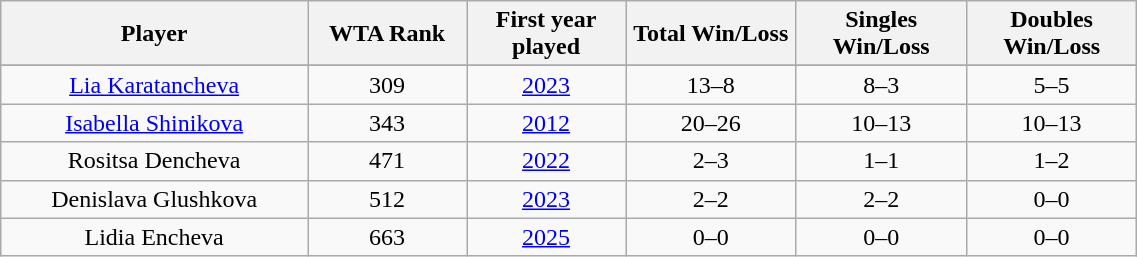<table width=60% class="wikitable" style="text-align: center">
<tr>
<th width=27%>Player</th>
<th width=14%>WTA Rank</th>
<th width=14%>First year played</th>
<th width=15%>Total Win/Loss</th>
<th width=15%>Singles Win/Loss</th>
<th width=15%>Doubles Win/Loss</th>
</tr>
<tr>
</tr>
<tr>
<td><a href='#'>Lia Karatancheva</a></td>
<td>309</td>
<td><a href='#'>2023</a></td>
<td>13–8</td>
<td>8–3</td>
<td>5–5</td>
</tr>
<tr>
<td><a href='#'>Isabella Shinikova</a></td>
<td>343</td>
<td><a href='#'>2012</a></td>
<td>20–26</td>
<td>10–13</td>
<td>10–13</td>
</tr>
<tr>
<td>Rositsa Dencheva</td>
<td>471</td>
<td><a href='#'>2022</a></td>
<td>2–3</td>
<td>1–1</td>
<td>1–2</td>
</tr>
<tr>
<td>Denislava Glushkova</td>
<td>512</td>
<td><a href='#'>2023</a></td>
<td>2–2</td>
<td>2–2</td>
<td>0–0</td>
</tr>
<tr>
<td>Lidia Encheva</td>
<td>663</td>
<td><a href='#'>2025</a></td>
<td>0–0</td>
<td>0–0</td>
<td>0–0</td>
</tr>
</table>
